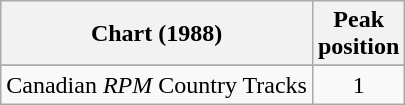<table class="wikitable sortable">
<tr>
<th align="left">Chart (1988)</th>
<th align="center">Peak<br>position</th>
</tr>
<tr>
</tr>
<tr>
<td align="left">Canadian <em>RPM</em> Country Tracks</td>
<td align="center">1</td>
</tr>
</table>
